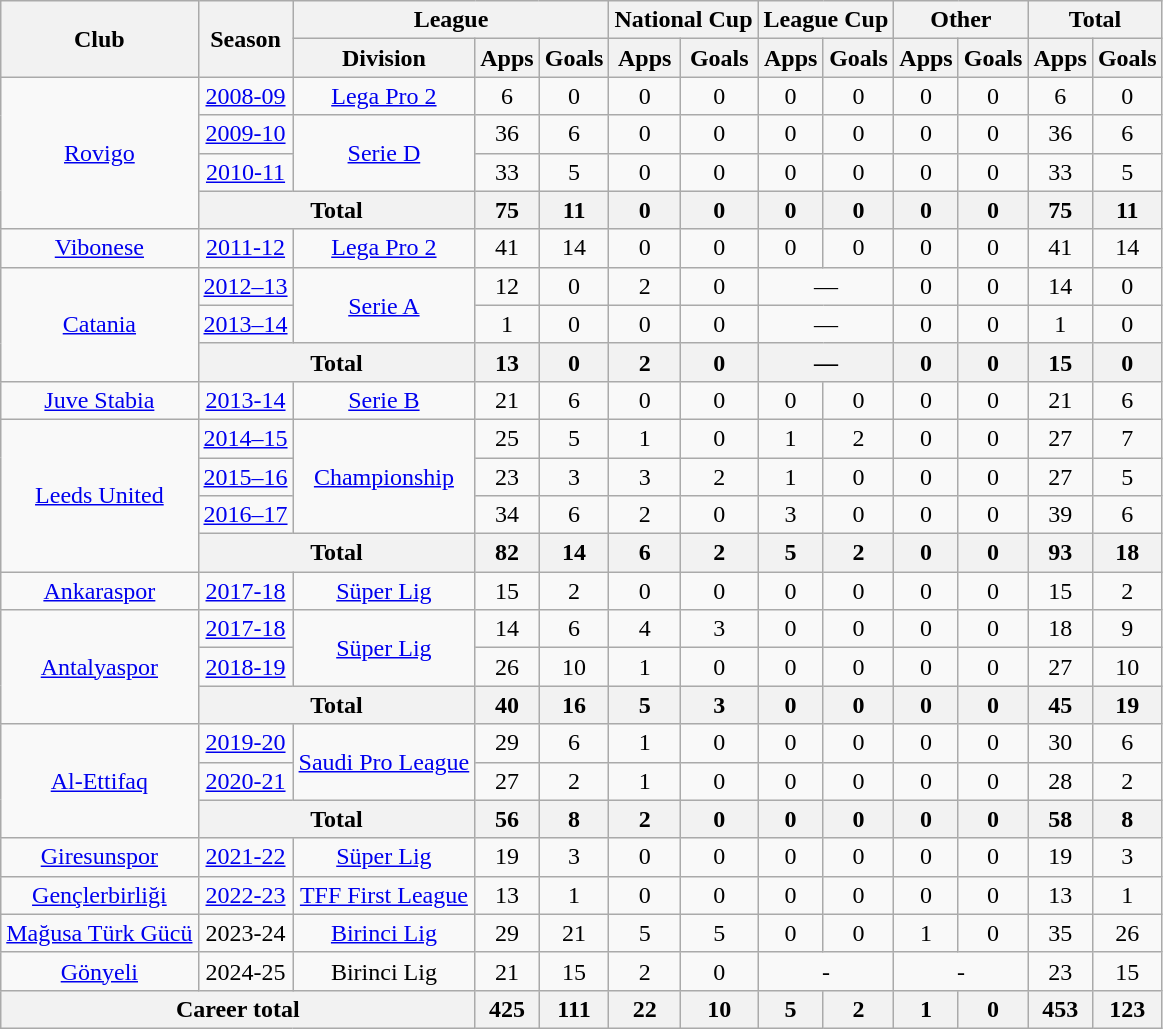<table class="wikitable" style="text-align:center">
<tr>
<th rowspan="2">Club</th>
<th rowspan="2">Season</th>
<th colspan="3">League</th>
<th colspan="2">National Cup</th>
<th colspan="2">League Cup</th>
<th colspan="2">Other</th>
<th colspan="2">Total</th>
</tr>
<tr>
<th>Division</th>
<th>Apps</th>
<th>Goals</th>
<th>Apps</th>
<th>Goals</th>
<th>Apps</th>
<th>Goals</th>
<th>Apps</th>
<th>Goals</th>
<th>Apps</th>
<th>Goals</th>
</tr>
<tr>
<td rowspan=4><a href='#'>Rovigo</a></td>
<td><a href='#'>2008-09</a></td>
<td><a href='#'>Lega Pro 2</a></td>
<td>6</td>
<td>0</td>
<td>0</td>
<td>0</td>
<td>0</td>
<td>0</td>
<td>0</td>
<td>0</td>
<td>6</td>
<td>0</td>
</tr>
<tr>
<td><a href='#'>2009-10</a></td>
<td rowspan=2><a href='#'>Serie D</a></td>
<td>36</td>
<td>6</td>
<td>0</td>
<td>0</td>
<td>0</td>
<td>0</td>
<td>0</td>
<td>0</td>
<td>36</td>
<td>6</td>
</tr>
<tr>
<td><a href='#'>2010-11</a></td>
<td>33</td>
<td>5</td>
<td>0</td>
<td>0</td>
<td>0</td>
<td>0</td>
<td>0</td>
<td>0</td>
<td>33</td>
<td>5</td>
</tr>
<tr>
<th colspan=2>Total</th>
<th>75</th>
<th>11</th>
<th>0</th>
<th>0</th>
<th>0</th>
<th>0</th>
<th>0</th>
<th>0</th>
<th>75</th>
<th>11</th>
</tr>
<tr>
<td><a href='#'>Vibonese</a></td>
<td><a href='#'>2011-12</a></td>
<td><a href='#'>Lega Pro 2</a></td>
<td>41</td>
<td>14</td>
<td>0</td>
<td>0</td>
<td>0</td>
<td>0</td>
<td>0</td>
<td>0</td>
<td>41</td>
<td>14</td>
</tr>
<tr>
<td rowspan="3"><a href='#'>Catania</a></td>
<td><a href='#'>2012–13</a></td>
<td rowspan="2"><a href='#'>Serie A</a></td>
<td>12</td>
<td>0</td>
<td>2</td>
<td>0</td>
<td colspan="2">—</td>
<td>0</td>
<td>0</td>
<td>14</td>
<td>0</td>
</tr>
<tr>
<td><a href='#'>2013–14</a></td>
<td>1</td>
<td>0</td>
<td>0</td>
<td>0</td>
<td colspan="2">—</td>
<td>0</td>
<td>0</td>
<td>1</td>
<td>0</td>
</tr>
<tr>
<th colspan="2">Total</th>
<th>13</th>
<th>0</th>
<th>2</th>
<th>0</th>
<th colspan="2">—</th>
<th>0</th>
<th>0</th>
<th>15</th>
<th>0</th>
</tr>
<tr>
<td><a href='#'>Juve Stabia</a></td>
<td><a href='#'>2013-14</a></td>
<td><a href='#'>Serie B</a></td>
<td>21</td>
<td>6</td>
<td>0</td>
<td>0</td>
<td>0</td>
<td>0</td>
<td>0</td>
<td>0</td>
<td>21</td>
<td>6</td>
</tr>
<tr>
<td rowspan="4"><a href='#'>Leeds United</a></td>
<td><a href='#'>2014–15</a></td>
<td rowspan="3"><a href='#'>Championship</a></td>
<td>25</td>
<td>5</td>
<td>1</td>
<td>0</td>
<td>1</td>
<td>2</td>
<td>0</td>
<td>0</td>
<td>27</td>
<td>7</td>
</tr>
<tr>
<td><a href='#'>2015–16</a></td>
<td>23</td>
<td>3</td>
<td>3</td>
<td>2</td>
<td>1</td>
<td>0</td>
<td>0</td>
<td>0</td>
<td>27</td>
<td>5</td>
</tr>
<tr>
<td><a href='#'>2016–17</a></td>
<td>34</td>
<td>6</td>
<td>2</td>
<td>0</td>
<td>3</td>
<td>0</td>
<td>0</td>
<td>0</td>
<td>39</td>
<td>6</td>
</tr>
<tr>
<th colspan="2">Total</th>
<th>82</th>
<th>14</th>
<th>6</th>
<th>2</th>
<th>5</th>
<th>2</th>
<th>0</th>
<th>0</th>
<th>93</th>
<th>18</th>
</tr>
<tr>
<td><a href='#'>Ankaraspor</a></td>
<td><a href='#'>2017-18</a></td>
<td><a href='#'>Süper Lig</a></td>
<td>15</td>
<td>2</td>
<td>0</td>
<td>0</td>
<td>0</td>
<td>0</td>
<td>0</td>
<td>0</td>
<td>15</td>
<td>2</td>
</tr>
<tr>
<td rowspan=3><a href='#'>Antalyaspor</a></td>
<td><a href='#'>2017-18</a></td>
<td rowspan=2><a href='#'>Süper Lig</a></td>
<td>14</td>
<td>6</td>
<td>4</td>
<td>3</td>
<td>0</td>
<td>0</td>
<td>0</td>
<td>0</td>
<td>18</td>
<td>9</td>
</tr>
<tr>
<td><a href='#'>2018-19</a></td>
<td>26</td>
<td>10</td>
<td>1</td>
<td>0</td>
<td>0</td>
<td>0</td>
<td>0</td>
<td>0</td>
<td>27</td>
<td>10</td>
</tr>
<tr>
<th colspan=2>Total</th>
<th>40</th>
<th>16</th>
<th>5</th>
<th>3</th>
<th>0</th>
<th>0</th>
<th>0</th>
<th>0</th>
<th>45</th>
<th>19</th>
</tr>
<tr>
<td rowspan=3><a href='#'>Al-Ettifaq</a></td>
<td><a href='#'>2019-20</a></td>
<td rowspan=2><a href='#'>Saudi Pro League</a></td>
<td>29</td>
<td>6</td>
<td>1</td>
<td>0</td>
<td>0</td>
<td>0</td>
<td>0</td>
<td>0</td>
<td>30</td>
<td>6</td>
</tr>
<tr>
<td><a href='#'>2020-21</a></td>
<td>27</td>
<td>2</td>
<td>1</td>
<td>0</td>
<td>0</td>
<td>0</td>
<td>0</td>
<td>0</td>
<td>28</td>
<td>2</td>
</tr>
<tr>
<th colspan=2>Total</th>
<th>56</th>
<th>8</th>
<th>2</th>
<th>0</th>
<th>0</th>
<th>0</th>
<th>0</th>
<th>0</th>
<th>58</th>
<th>8</th>
</tr>
<tr>
<td><a href='#'>Giresunspor</a></td>
<td><a href='#'>2021-22</a></td>
<td><a href='#'>Süper Lig</a></td>
<td>19</td>
<td>3</td>
<td>0</td>
<td>0</td>
<td>0</td>
<td>0</td>
<td>0</td>
<td>0</td>
<td>19</td>
<td>3</td>
</tr>
<tr>
<td><a href='#'>Gençlerbirliği</a></td>
<td><a href='#'>2022-23</a></td>
<td><a href='#'>TFF First League</a></td>
<td>13</td>
<td>1</td>
<td>0</td>
<td>0</td>
<td>0</td>
<td>0</td>
<td>0</td>
<td>0</td>
<td>13</td>
<td>1</td>
</tr>
<tr>
<td><a href='#'>Mağusa Türk Gücü</a></td>
<td>2023-24</td>
<td><a href='#'>Birinci Lig</a></td>
<td>29</td>
<td>21</td>
<td>5</td>
<td>5</td>
<td>0</td>
<td>0</td>
<td>1</td>
<td>0</td>
<td>35</td>
<td>26</td>
</tr>
<tr>
<td><a href='#'>Gönyeli</a></td>
<td>2024-25</td>
<td>Birinci Lig</td>
<td>21</td>
<td>15</td>
<td>2</td>
<td>0</td>
<td colspan=2>-</td>
<td colspan=2>-</td>
<td>23</td>
<td>15</td>
</tr>
<tr>
<th colspan="3">Career total</th>
<th>425</th>
<th>111</th>
<th>22</th>
<th>10</th>
<th>5</th>
<th>2</th>
<th>1</th>
<th>0</th>
<th>453</th>
<th>123</th>
</tr>
</table>
